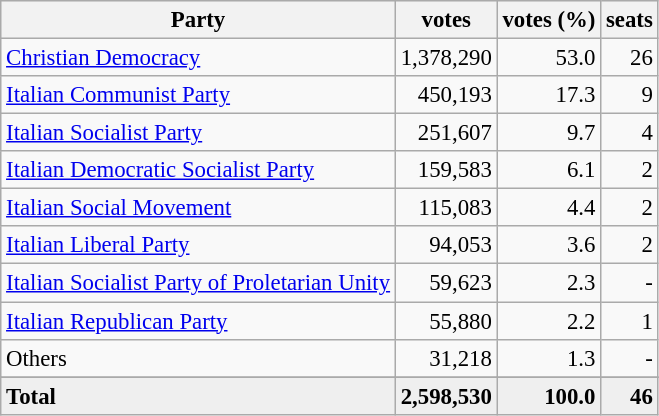<table class="wikitable" style="font-size:95%">
<tr bgcolor="EFEFEF">
<th>Party</th>
<th>votes</th>
<th>votes (%)</th>
<th>seats</th>
</tr>
<tr>
<td><a href='#'>Christian Democracy</a></td>
<td align=right>1,378,290</td>
<td align=right>53.0</td>
<td align=right>26</td>
</tr>
<tr>
<td><a href='#'>Italian Communist Party</a></td>
<td align=right>450,193</td>
<td align=right>17.3</td>
<td align=right>9</td>
</tr>
<tr>
<td><a href='#'>Italian Socialist Party</a></td>
<td align=right>251,607</td>
<td align=right>9.7</td>
<td align=right>4</td>
</tr>
<tr>
<td><a href='#'>Italian Democratic Socialist Party</a></td>
<td align=right>159,583</td>
<td align=right>6.1</td>
<td align=right>2</td>
</tr>
<tr>
<td><a href='#'>Italian Social Movement</a></td>
<td align=right>115,083</td>
<td align=right>4.4</td>
<td align=right>2</td>
</tr>
<tr>
<td><a href='#'>Italian Liberal Party</a></td>
<td align=right>94,053</td>
<td align=right>3.6</td>
<td align=right>2</td>
</tr>
<tr>
<td><a href='#'>Italian Socialist Party of Proletarian Unity</a></td>
<td align=right>59,623</td>
<td align=right>2.3</td>
<td align=right>-</td>
</tr>
<tr>
<td><a href='#'>Italian Republican Party</a></td>
<td align=right>55,880</td>
<td align=right>2.2</td>
<td align=right>1</td>
</tr>
<tr>
<td>Others</td>
<td align=right>31,218</td>
<td align=right>1.3</td>
<td align=right>-</td>
</tr>
<tr>
</tr>
<tr bgcolor="EFEFEF">
<td><strong>Total</strong></td>
<td align=right><strong>2,598,530</strong></td>
<td align=right><strong>100.0</strong></td>
<td align=right><strong>46</strong></td>
</tr>
</table>
